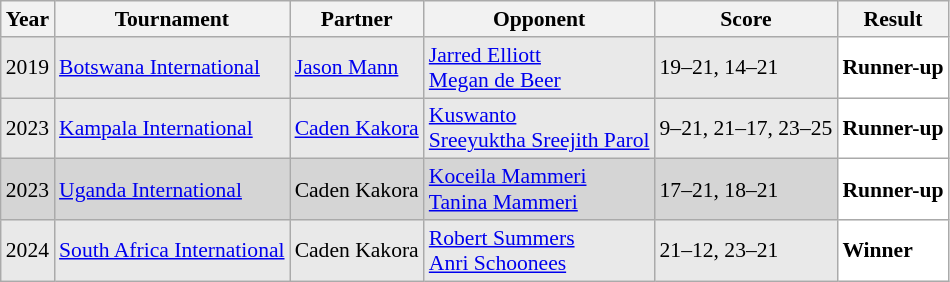<table class="sortable wikitable" style="font-size: 90%;">
<tr>
<th>Year</th>
<th>Tournament</th>
<th>Partner</th>
<th>Opponent</th>
<th>Score</th>
<th>Result</th>
</tr>
<tr style="background:#E9E9E9">
<td align="center">2019</td>
<td align="left"><a href='#'>Botswana International</a></td>
<td align="left"> <a href='#'>Jason Mann</a></td>
<td align="left"> <a href='#'>Jarred Elliott</a><br> <a href='#'>Megan de Beer</a></td>
<td align="left">19–21, 14–21</td>
<td style="text-align:left; background:white"> <strong>Runner-up</strong></td>
</tr>
<tr style="background:#E9E9E9">
<td align="center">2023</td>
<td align="left"><a href='#'>Kampala International</a></td>
<td align="left"> <a href='#'>Caden Kakora</a></td>
<td align="left"> <a href='#'>Kuswanto</a><br> <a href='#'>Sreeyuktha Sreejith Parol</a></td>
<td align="left">9–21, 21–17, 23–25</td>
<td style="text-align:left; background:white"> <strong>Runner-up</strong></td>
</tr>
<tr style="background:#D5D5D5">
<td align="center">2023</td>
<td align="left"><a href='#'>Uganda International</a></td>
<td align="left"> Caden Kakora</td>
<td align="left"> <a href='#'>Koceila Mammeri</a><br> <a href='#'>Tanina Mammeri</a></td>
<td align="left">17–21, 18–21</td>
<td style="text-align:left; background:white"> <strong>Runner-up</strong></td>
</tr>
<tr style="background:#E9E9E9">
<td align="center">2024</td>
<td align="left"><a href='#'>South Africa International</a></td>
<td align="left"> Caden Kakora</td>
<td align="left"> <a href='#'>Robert Summers</a><br> <a href='#'>Anri Schoonees</a></td>
<td align="left">21–12, 23–21</td>
<td style="text-align:left; background:white"> <strong>Winner</strong></td>
</tr>
</table>
